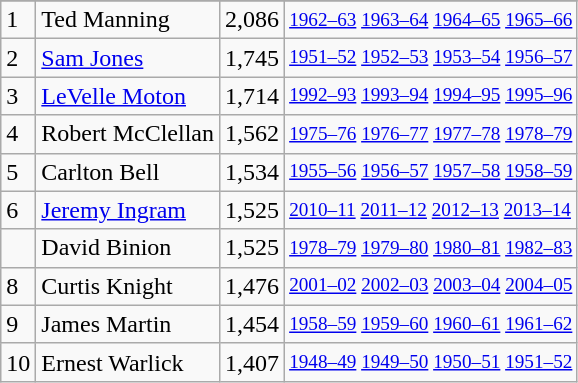<table class="wikitable">
<tr>
</tr>
<tr>
<td>1</td>
<td>Ted Manning</td>
<td>2,086</td>
<td style="font-size:80%;"><a href='#'>1962–63</a> <a href='#'>1963–64</a> <a href='#'>1964–65</a> <a href='#'>1965–66</a></td>
</tr>
<tr>
<td>2</td>
<td><a href='#'>Sam Jones</a></td>
<td>1,745</td>
<td style="font-size:80%;"><a href='#'>1951–52</a> <a href='#'>1952–53</a> <a href='#'>1953–54</a> <a href='#'>1956–57</a></td>
</tr>
<tr>
<td>3</td>
<td><a href='#'>LeVelle Moton</a></td>
<td>1,714</td>
<td style="font-size:80%;"><a href='#'>1992–93</a> <a href='#'>1993–94</a> <a href='#'>1994–95</a> <a href='#'>1995–96</a></td>
</tr>
<tr>
<td>4</td>
<td>Robert McClellan</td>
<td>1,562</td>
<td style="font-size:80%;"><a href='#'>1975–76</a> <a href='#'>1976–77</a> <a href='#'>1977–78</a> <a href='#'>1978–79</a></td>
</tr>
<tr>
<td>5</td>
<td>Carlton Bell</td>
<td>1,534</td>
<td style="font-size:80%;"><a href='#'>1955–56</a> <a href='#'>1956–57</a> <a href='#'>1957–58</a> <a href='#'>1958–59</a></td>
</tr>
<tr>
<td>6</td>
<td><a href='#'>Jeremy Ingram</a></td>
<td>1,525</td>
<td style="font-size:80%;"><a href='#'>2010–11</a> <a href='#'>2011–12</a> <a href='#'>2012–13</a> <a href='#'>2013–14</a></td>
</tr>
<tr>
<td></td>
<td>David Binion</td>
<td>1,525</td>
<td style="font-size:80%;"><a href='#'>1978–79</a> <a href='#'>1979–80</a> <a href='#'>1980–81</a> <a href='#'>1982–83</a></td>
</tr>
<tr>
<td>8</td>
<td>Curtis Knight</td>
<td>1,476</td>
<td style="font-size:80%;"><a href='#'>2001–02</a> <a href='#'>2002–03</a> <a href='#'>2003–04</a> <a href='#'>2004–05</a></td>
</tr>
<tr>
<td>9</td>
<td>James Martin</td>
<td>1,454</td>
<td style="font-size:80%;"><a href='#'>1958–59</a> <a href='#'>1959–60</a> <a href='#'>1960–61</a> <a href='#'>1961–62</a></td>
</tr>
<tr>
<td>10</td>
<td>Ernest Warlick</td>
<td>1,407</td>
<td style="font-size:80%;"><a href='#'>1948–49</a> <a href='#'>1949–50</a> <a href='#'>1950–51</a> <a href='#'>1951–52</a></td>
</tr>
</table>
